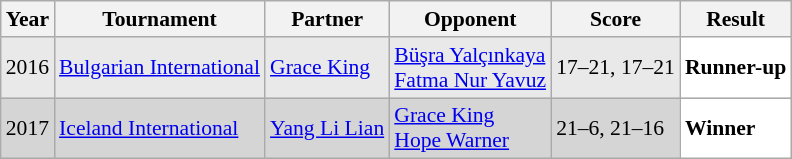<table class="sortable wikitable" style="font-size: 90%;">
<tr>
<th>Year</th>
<th>Tournament</th>
<th>Partner</th>
<th>Opponent</th>
<th>Score</th>
<th>Result</th>
</tr>
<tr style="background:#E9E9E9">
<td align="center">2016</td>
<td align="left"><a href='#'>Bulgarian International</a></td>
<td align="left"> <a href='#'>Grace King</a></td>
<td align="left"> <a href='#'>Büşra Yalçınkaya</a><br> <a href='#'>Fatma Nur Yavuz</a></td>
<td align="left">17–21, 17–21</td>
<td style="text-align:left; background:white"> <strong>Runner-up</strong></td>
</tr>
<tr style="background:#D5D5D5">
<td align="center">2017</td>
<td align="left"><a href='#'>Iceland International</a></td>
<td align="left"> <a href='#'>Yang Li Lian</a></td>
<td align="left"> <a href='#'>Grace King</a><br> <a href='#'>Hope Warner</a></td>
<td align="left">21–6, 21–16</td>
<td style="text-align:left; background:white"> <strong>Winner</strong></td>
</tr>
</table>
